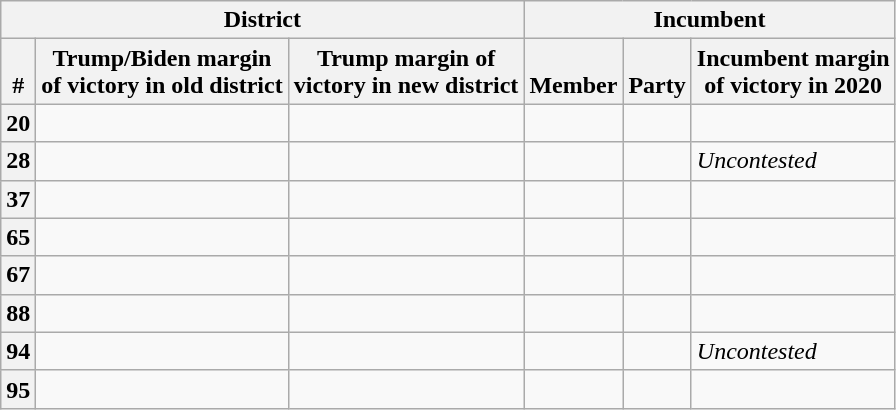<table class="wikitable sortable">
<tr>
<th colspan=3>District</th>
<th colspan=3>Incumbent</th>
</tr>
<tr valign=bottom>
<th>#</th>
<th>Trump/Biden margin<br>of victory in old district</th>
<th>Trump margin of<br>victory in new district</th>
<th>Member</th>
<th>Party</th>
<th>Incumbent margin<br>of victory in 2020</th>
</tr>
<tr>
<th>20</th>
<td></td>
<td></td>
<td></td>
<td></td>
<td></td>
</tr>
<tr>
<th>28</th>
<td></td>
<td></td>
<td></td>
<td></td>
<td><em>Uncontested</em></td>
</tr>
<tr>
<th>37</th>
<td></td>
<td></td>
<td></td>
<td></td>
<td></td>
</tr>
<tr>
<th>65</th>
<td></td>
<td></td>
<td></td>
<td></td>
<td></td>
</tr>
<tr>
<th>67</th>
<td></td>
<td></td>
<td></td>
<td></td>
<td></td>
</tr>
<tr>
<th>88</th>
<td></td>
<td></td>
<td></td>
<td></td>
<td></td>
</tr>
<tr>
<th>94</th>
<td></td>
<td></td>
<td></td>
<td></td>
<td><em>Uncontested</em></td>
</tr>
<tr>
<th>95</th>
<td></td>
<td></td>
<td></td>
<td></td>
<td></td>
</tr>
</table>
